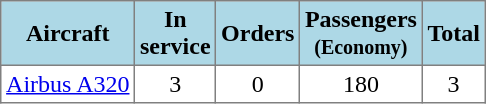<table class="toccolours" border="1" cellpadding="3" style="border-collapse:collapse;margin:1em auto">
<tr bgcolor=lightblue>
<th>Aircraft</th>
<th>In<br>service</th>
<th>Orders</th>
<th>Passengers<br><small>(Economy)</small></th>
<th>Total</th>
</tr>
<tr>
<td><a href='#'>Airbus A320</a></td>
<td align="center">3</td>
<td align="center">0</td>
<td align="center">180</td>
<td align="center">3</td>
</tr>
</table>
